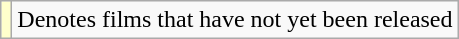<table class="wikitable">
<tr>
<td style="background:#FFFFCC;"></td>
<td>Denotes films that have not yet been released</td>
</tr>
</table>
